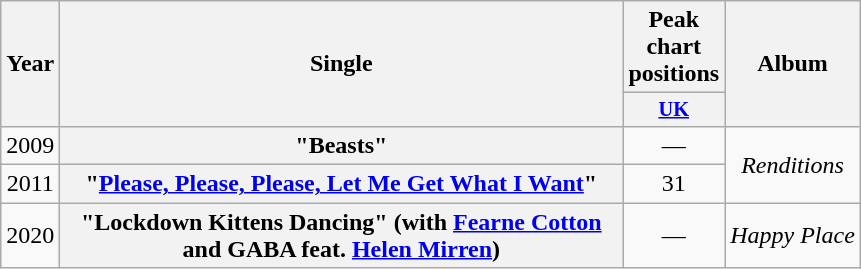<table class="wikitable plainrowheaders" style="text-align:center;" border="1">
<tr>
<th rowspan="2" scope="col">Year</th>
<th rowspan="2" scope="col" style="width:23em;">Single</th>
<th colspan="1" scope="col">Peak chart positions</th>
<th rowspan="2" scope="col">Album</th>
</tr>
<tr>
<th scope="col" style="width:3em;font-size:85%;"><a href='#'>UK</a></th>
</tr>
<tr>
<td>2009</td>
<th scope="row">"Beasts"</th>
<td>—</td>
<td rowspan="2"><em>Renditions</em></td>
</tr>
<tr>
<td>2011</td>
<th scope="row">"<a href='#'>Please, Please, Please, Let Me Get What I Want</a>"</th>
<td>31</td>
</tr>
<tr>
<td>2020</td>
<th scope="row">"Lockdown Kittens Dancing" (with <a href='#'>Fearne Cotton</a> and GABA feat. <a href='#'>Helen Mirren</a>)</th>
<td>—</td>
<td rowspan="2"><em>Happy Place</em></td>
</tr>
</table>
